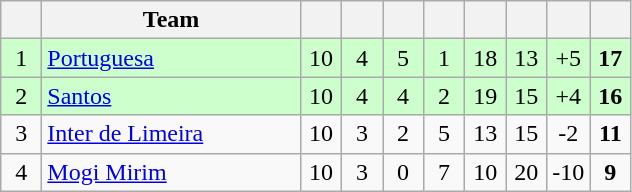<table class="wikitable" style="text-align: center;">
<tr>
<th width=20></th>
<th width=165>Team</th>
<th width=20></th>
<th width=20></th>
<th width=20></th>
<th width=20></th>
<th width=20></th>
<th width=20></th>
<th width=20></th>
<th width=20></th>
</tr>
<tr bgcolor="#ccffcc">
<td>1</td>
<td align=left><a href='#'>Portuguesa</a></td>
<td>10</td>
<td>4</td>
<td>5</td>
<td>1</td>
<td>18</td>
<td>13</td>
<td>+5</td>
<td><strong>17</strong></td>
</tr>
<tr bgcolor="#ccffcc">
<td>2</td>
<td align=left><a href='#'>Santos</a></td>
<td>10</td>
<td>4</td>
<td>4</td>
<td>2</td>
<td>19</td>
<td>15</td>
<td>+4</td>
<td><strong>16</strong></td>
</tr>
<tr>
<td>3</td>
<td align=left><a href='#'>Inter de Limeira</a></td>
<td>10</td>
<td>3</td>
<td>2</td>
<td>5</td>
<td>13</td>
<td>15</td>
<td>-2</td>
<td><strong>11</strong></td>
</tr>
<tr>
<td>4</td>
<td align=left><a href='#'>Mogi Mirim</a></td>
<td>10</td>
<td>3</td>
<td>0</td>
<td>7</td>
<td>10</td>
<td>20</td>
<td>-10</td>
<td><strong>9</strong></td>
</tr>
</table>
